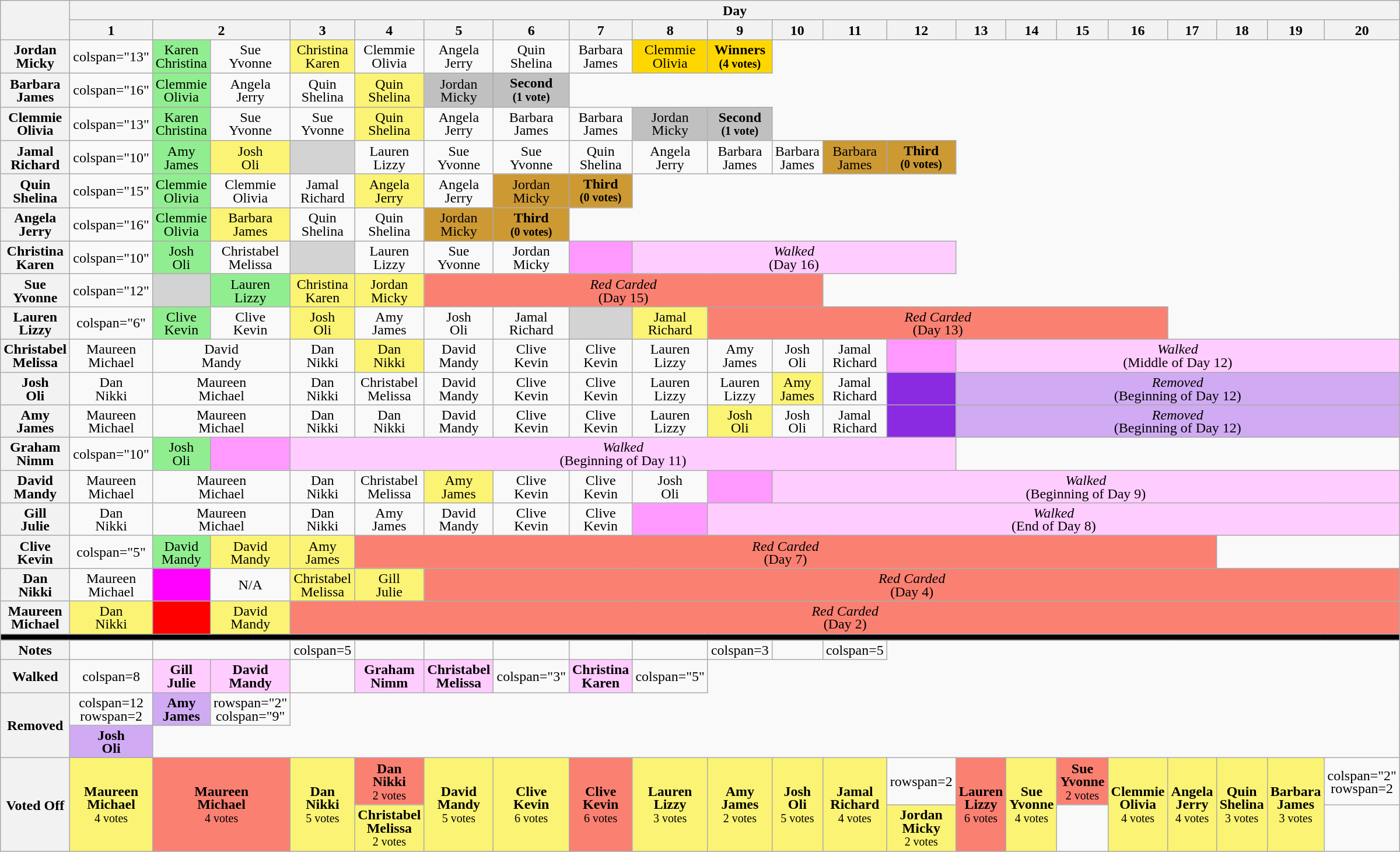<table class="wikitable" style="text-align:center; font-size:100%pt; line-height:15px;">
<tr>
<th style="width: 10%;" rowspan="2"></th>
<th colspan=22>Day</th>
</tr>
<tr>
<th style="width: 7%;">1</th>
<th colspan=2 style="width: 7%;">2</th>
<th style="width: 7%;">3</th>
<th style="width: 7%;">4</th>
<th style="width: 7%;">5</th>
<th style="width: 7%;">6</th>
<th style="width: 7%;">7</th>
<th style="width: 7%;">8</th>
<th style="width: 7%;">9</th>
<th style="width: 7%;">10</th>
<th style="width: 7%;">11</th>
<th style="width: 7%;">12</th>
<th style="width: 7%;">13</th>
<th style="width: 7%;">14</th>
<th style="width: 7%;">15</th>
<th style="width: 7%;">16</th>
<th style="width: 7%;">17</th>
<th style="width: 7%;">18</th>
<th style="width: 7%;">19</th>
<th style="width: 7%;" colspan="2">20</th>
</tr>
<tr>
<th>Jordan<br>Micky</th>
<td>colspan="13" </td>
<td style="background:lightgreen;">Karen<br>Christina</td>
<td>Sue<br>Yvonne</td>
<td style="background:#fbf373;">Christina<br>Karen</td>
<td>Clemmie<br>Olivia</td>
<td>Angela<br>Jerry</td>
<td>Quin<br>Shelina</td>
<td>Barbara<br>James</td>
<td style="background:gold;">Clemmie<br>Olivia</td>
<td style="background:gold;"><strong>Winners<br><small>(4 votes)</small></strong></td>
</tr>
<tr>
<th>Barbara<br>James</th>
<td>colspan="16" </td>
<td style="background:lightgreen;">Clemmie<br>Olivia</td>
<td>Angela<br>Jerry</td>
<td>Quin<br>Shelina</td>
<td style="background:#fbf373;">Quin<br>Shelina</td>
<td style="background:silver;">Jordan<br>Micky</td>
<td style="background:silver;"><strong>Second<br><small>(1 vote)</small></strong></td>
</tr>
<tr>
<th>Clemmie<br>Olivia</th>
<td>colspan="13" </td>
<td style="background:lightgreen;">Karen<br>Christina</td>
<td>Sue<br>Yvonne</td>
<td>Sue<br>Yvonne</td>
<td style="background:#fbf373;">Quin<br>Shelina</td>
<td>Angela<br>Jerry</td>
<td>Barbara<br>James</td>
<td>Barbara<br>James</td>
<td style="background:silver;">Jordan<br>Micky</td>
<td style="background:silver;"><strong>Second<br><small>(1 vote)</small></strong></td>
</tr>
<tr>
<th>Jamal<br>Richard</th>
<td>colspan="10" </td>
<td style="background:lightgreen;">Amy<br>James</td>
<td style="background:#fbf373;">Josh<br>Oli</td>
<td style="background:lightgrey;"></td>
<td>Lauren<br>Lizzy</td>
<td>Sue<br>Yvonne</td>
<td>Sue<br>Yvonne</td>
<td>Quin<br>Shelina</td>
<td>Angela<br>Jerry</td>
<td>Barbara<br>James</td>
<td>Barbara<br>James</td>
<td style="background:#cc9933;">Barbara<br>James</td>
<td style="background:#cc9933;"><strong>Third<br><small>(0 votes)</small></strong></td>
</tr>
<tr>
<th>Quin<br>Shelina</th>
<td>colspan="15" </td>
<td style="background:lightgreen;">Clemmie<br>Olivia</td>
<td>Clemmie<br>Olivia</td>
<td>Jamal<br>Richard</td>
<td style="background:#fbf373;">Angela<br>Jerry</td>
<td>Angela<br>Jerry</td>
<td style="background:#cc9933;">Jordan<br>Micky</td>
<td style="background:#cc9933;"><strong>Third<br><small>(0 votes)</small></strong></td>
</tr>
<tr>
<th>Angela<br>Jerry</th>
<td>colspan="16" </td>
<td style="background:lightgreen;">Clemmie<br>Olivia</td>
<td style="background:#fbf373;">Barbara<br>James</td>
<td>Quin<br>Shelina</td>
<td>Quin<br>Shelina</td>
<td style="background:#cc9933;">Jordan<br>Micky</td>
<td style="background:#cc9933;"><strong>Third<br><small>(0 votes)</small></strong></td>
</tr>
<tr>
<th>Christina<br>Karen</th>
<td>colspan="10" </td>
<td style="background:lightgreen;">Josh<br>Oli</td>
<td>Christabel<br>Melissa</td>
<td style="background:lightgrey;"></td>
<td>Lauren<br>Lizzy</td>
<td>Sue<br>Yvonne</td>
<td>Jordan<br>Micky</td>
<td style="background:#ff99ff;"></td>
<td style="background:#ffccff;" colspan="5"><em>Walked</em><br>(Day 16)</td>
</tr>
<tr>
<th>Sue<br>Yvonne</th>
<td>colspan="12" </td>
<td style="background:lightgrey;"></td>
<td style="background:lightgreen;">Lauren<br>Lizzy</td>
<td style="background:#fbf373;">Christina<br>Karen</td>
<td style="background:#fbf373;">Jordan<br>Micky</td>
<td style="background:#fa8072;" colspan="6"><em>Red Carded</em><br>(Day 15)</td>
</tr>
<tr>
<th>Lauren<br>Lizzy</th>
<td>colspan="6" </td>
<td style="background:lightgreen;">Clive<br>Kevin</td>
<td>Clive<br>Kevin</td>
<td style="background:#fbf373;">Josh<br>Oli</td>
<td>Amy<br>James</td>
<td>Josh<br>Oli</td>
<td>Jamal<br>Richard</td>
<td style="background:lightgrey;"></td>
<td style="background:#fbf373;">Jamal<br>Richard</td>
<td style="background:#fa8072;" colspan="8"><em>Red Carded</em><br>(Day 13)</td>
</tr>
<tr>
<th>Christabel<br>Melissa</th>
<td>Maureen<br>Michael</td>
<td colspan=2>David<br>Mandy</td>
<td>Dan<br>Nikki</td>
<td style="background:#fbf373;">Dan<br>Nikki</td>
<td>David<br>Mandy</td>
<td>Clive<br>Kevin</td>
<td>Clive<br>Kevin</td>
<td>Lauren<br>Lizzy</td>
<td>Amy<br>James</td>
<td>Josh<br>Oli</td>
<td>Jamal<br>Richard</td>
<td style="background:#ff99ff;"></td>
<td style="background:#ffccff;" colspan="9"><em>Walked</em><br>(Middle of Day 12)</td>
</tr>
<tr>
<th>Josh<br>Oli</th>
<td>Dan<br>Nikki</td>
<td colspan=2>Maureen<br>Michael</td>
<td>Dan<br>Nikki</td>
<td>Christabel<br>Melissa</td>
<td>David<br>Mandy</td>
<td>Clive<br>Kevin</td>
<td>Clive<br>Kevin</td>
<td>Lauren<br>Lizzy</td>
<td>Lauren<br>Lizzy</td>
<td style="background:#fbf373;">Amy<br>James</td>
<td>Jamal<br>Richard</td>
<td style="background:#8a2be2;"></td>
<td style="background:#D0AAF3;" colspan="9"><em>Removed</em><br>(Beginning of Day 12)</td>
</tr>
<tr>
<th>Amy<br>James</th>
<td>Maureen<br>Michael</td>
<td colspan=2>Maureen<br>Michael</td>
<td>Dan<br>Nikki</td>
<td>Dan<br>Nikki</td>
<td>David<br>Mandy</td>
<td>Clive<br>Kevin</td>
<td>Clive<br>Kevin</td>
<td>Lauren<br>Lizzy</td>
<td style="background:#fbf373;">Josh<br>Oli</td>
<td>Josh<br>Oli</td>
<td>Jamal<br>Richard</td>
<td style="background:#8a2be2;"></td>
<td style="background:#D0AAF3;" colspan="9"><em>Removed</em><br>(Beginning of Day 12)</td>
</tr>
<tr>
<th>Graham<br>Nimm</th>
<td>colspan="10" </td>
<td style="background:lightgreen;">Josh<br>Oli</td>
<td style="background:#ff99ff;"></td>
<td style="background:#ffccff;" colspan="10"><em>Walked</em><br>(Beginning of Day 11)</td>
</tr>
<tr>
<th>David<br>Mandy</th>
<td>Maureen<br>Michael</td>
<td colspan=2>Maureen<br>Michael</td>
<td>Dan<br>Nikki</td>
<td>Christabel<br>Melissa</td>
<td style="background:#fbf373;">Amy<br>James</td>
<td>Clive<br>Kevin</td>
<td>Clive<br>Kevin</td>
<td>Josh<br>Oli</td>
<td style="background:#ff99ff;"></td>
<td style="background:#ffccff;" colspan="12"><em>Walked</em><br>(Beginning of Day 9)</td>
</tr>
<tr>
<th>Gill<br>Julie</th>
<td>Dan<br>Nikki</td>
<td colspan=2>Maureen<br>Michael</td>
<td>Dan<br>Nikki</td>
<td>Amy<br>James</td>
<td>David<br>Mandy</td>
<td>Clive<br>Kevin</td>
<td>Clive<br>Kevin</td>
<td style="background:#ff99ff;"></td>
<td style="background:#ffccff;" colspan="13"><em>Walked</em><br>(End of Day 8)</td>
</tr>
<tr>
<th>Clive<br>Kevin</th>
<td>colspan="5" </td>
<td style="background:lightgreen;">David<br>Mandy</td>
<td style="background:#fbf373;">David<br>Mandy</td>
<td style="background:#fbf373;">Amy<br>James</td>
<td style="background:#fa8072;" colspan="14"><em>Red Carded</em><br>(Day 7)</td>
</tr>
<tr>
<th>Dan<br>Nikki</th>
<td>Maureen<br>Michael</td>
<td style="background:#ff00ff;"></td>
<td>N/A</td>
<td style="background:#fbf373;">Christabel<br>Melissa</td>
<td style="background:#fbf373;">Gill<br>Julie</td>
<td style="background:#fa8072;" colspan="17"><em>Red Carded</em><br>(Day 4)</td>
</tr>
<tr>
<th>Maureen<br>Michael</th>
<td style="background:#fbf373;">Dan<br>Nikki</td>
<td style="background:red;"></td>
<td style="background:#fbf373;">David<br>Mandy</td>
<td style="background:#fa8072;" colspan="19"><em>Red Carded</em><br>(Day 2)</td>
</tr>
<tr>
<th style="background:black;" colspan="23"></th>
</tr>
<tr>
<th>Notes</th>
<td></td>
<td colspan=2></td>
<td>colspan=5 </td>
<td></td>
<td></td>
<td></td>
<td></td>
<td>  </td>
<td>colspan=3 </td>
<td></td>
<td>colspan=5 </td>
</tr>
<tr>
<th>Walked</th>
<td>colspan=8 </td>
<td style="background:#ffccff;"><strong>Gill<br>Julie</strong></td>
<td style="background:#ffccff;"><strong>David<br>Mandy</strong></td>
<td></td>
<td style="background:#ffccff;"><strong>Graham<br>Nimm</strong></td>
<td style="background:#ffccff;"><strong>Christabel<br>Melissa</strong></td>
<td>colspan="3" </td>
<td style="background:#ffccff;"><strong>Christina<br>Karen</strong></td>
<td>colspan="5" </td>
</tr>
<tr>
<th rowspan=2>Removed</th>
<td>colspan=12 rowspan=2 </td>
<td style="background:#D0AAF3;"><strong>Amy<br>James</strong></td>
<td>rowspan="2" colspan="9" </td>
</tr>
<tr>
<td style="background:#D0AAF3;"><strong>Josh<br>Oli</strong></td>
</tr>
<tr>
<th rowspan =2>Voted Off</th>
<td rowspan=2 style="background:#fbf373;"><strong>Maureen<br>Michael</strong><br><small>4 votes</small></td>
<td colspan=2 rowspan=2 style="background:#fa8072;"><strong>Maureen<br>Michael</strong><br><small>4 votes</small></td>
<td rowspan=2 style="background:#fbf373;"><strong>Dan<br>Nikki</strong><br><small>5 votes</small></td>
<td style="background:#fa8072;"><strong>Dan<br>Nikki</strong><br><small>2 votes</small></td>
<td rowspan=2 style="background:#fbf373;"><strong>David<br>Mandy</strong><br><small>5 votes</small></td>
<td rowspan=2 style="background:#fbf373;"><strong>Clive<br>Kevin</strong><br><small>6 votes</small></td>
<td rowspan=2 style="background:#fa8072;"><strong>Clive<br>Kevin</strong><br><small>6 votes</small></td>
<td rowspan=2 style="background:#fbf373;"><strong>Lauren<br>Lizzy</strong><br><small>3 votes</small></td>
<td rowspan=2 style="background:#fbf373;"><strong>Amy<br>James</strong><br><small>2 votes</small></td>
<td rowspan=2 style="background:#fbf373;"><strong>Josh<br>Oli</strong><br><small>5 votes</small></td>
<td rowspan=2 style="background:#fbf373;"><strong>Jamal<br>Richard</strong><br><small>4 votes</small></td>
<td>rowspan=2 </td>
<td rowspan=2 style="background:#fa8072;"><strong>Lauren<br>Lizzy</strong><br><small>6 votes</small></td>
<td rowspan=2 style="background:#fbf373;"><strong>Sue<br>Yvonne</strong><br><small>4 votes</small></td>
<td style="background:#fa8072;"><strong>Sue<br>Yvonne</strong><br><small>2 votes</small></td>
<td rowspan=2 style="background:#fbf373;"><strong>Clemmie<br>Olivia</strong><br><small>4 votes</small></td>
<td rowspan=2 style="background:#fbf373;"><strong>Angela<br>Jerry</strong><br><small>4 votes</small></td>
<td rowspan=2 style="background:#fbf373;"><strong>Quin<br>Shelina</strong><br><small>3 votes</small></td>
<td rowspan=2 style="background:#fbf373;"><strong>Barbara<br>James</strong><br><small>3 votes</small></td>
<td>colspan="2" rowspan=2 </td>
</tr>
<tr>
<td style="background:#fbf373;"><strong>Christabel<br>Melissa</strong><br><small>2 votes</small></td>
<td style="background:#fbf373;"><strong>Jordan<br>Micky</strong><br><small>2 votes</small></td>
</tr>
</table>
